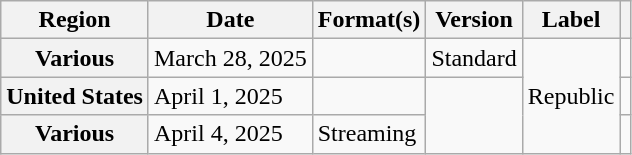<table class="wikitable plainrowheaders">
<tr>
<th scope="col">Region</th>
<th scope="col">Date</th>
<th scope="col">Format(s)</th>
<th scope="col">Version</th>
<th scope="col">Label</th>
<th scope="col"></th>
</tr>
<tr>
<th scope="row">Various</th>
<td>March 28, 2025</td>
<td></td>
<td>Standard</td>
<td rowspan="3">Republic</td>
<td style="text-align: center;"></td>
</tr>
<tr>
<th scope="row">United States</th>
<td>April 1, 2025</td>
<td></td>
<td rowspan="2"></td>
<td></td>
</tr>
<tr>
<th scope="row">Various</th>
<td>April 4, 2025</td>
<td>Streaming</td>
<td></td>
</tr>
</table>
